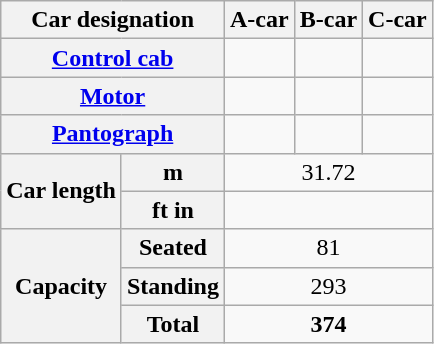<table class="wikitable" style="text-align:center">
<tr>
<th colspan="2">Car designation</th>
<th>A-car</th>
<th>B-car</th>
<th>C-car</th>
</tr>
<tr>
<th colspan="2"><a href='#'>Control cab</a></th>
<td></td>
<td></td>
<td></td>
</tr>
<tr>
<th colspan="2"><a href='#'>Motor</a></th>
<td></td>
<td></td>
<td></td>
</tr>
<tr>
<th colspan="2"><a href='#'>Pantograph</a></th>
<td></td>
<td></td>
<td></td>
</tr>
<tr>
<th rowspan="2">Car length</th>
<th>m</th>
<td colspan="3">31.72</td>
</tr>
<tr>
<th>ft in</th>
<td colspan="3"></td>
</tr>
<tr>
<th rowspan="3">Capacity</th>
<th>Seated</th>
<td colspan="3">81</td>
</tr>
<tr>
<th>Standing</th>
<td colspan="3">293</td>
</tr>
<tr>
<th>Total</th>
<td colspan="3"><strong>374</strong></td>
</tr>
</table>
